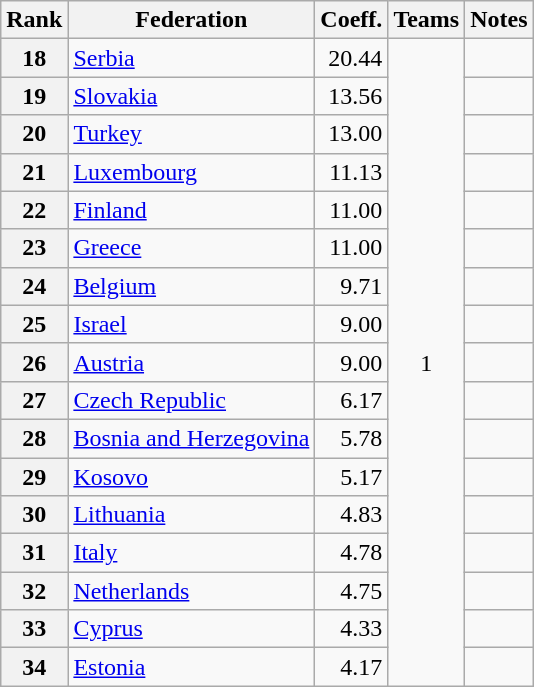<table class="wikitable">
<tr>
<th>Rank</th>
<th>Federation</th>
<th>Coeff.</th>
<th>Teams</th>
<th>Notes</th>
</tr>
<tr>
<th>18</th>
<td> <a href='#'>Serbia</a></td>
<td align=right>20.44</td>
<td align=center rowspan=17>1</td>
<td></td>
</tr>
<tr>
<th>19</th>
<td> <a href='#'>Slovakia</a></td>
<td align=right>13.56</td>
<td></td>
</tr>
<tr>
<th>20</th>
<td> <a href='#'>Turkey</a></td>
<td align=right>13.00</td>
<td></td>
</tr>
<tr>
<th>21</th>
<td> <a href='#'>Luxembourg</a></td>
<td align=right>11.13</td>
<td></td>
</tr>
<tr>
<th>22</th>
<td> <a href='#'>Finland</a></td>
<td align=right>11.00</td>
<td></td>
</tr>
<tr>
<th>23</th>
<td> <a href='#'>Greece</a></td>
<td align=right>11.00</td>
<td></td>
</tr>
<tr>
<th>24</th>
<td> <a href='#'>Belgium</a></td>
<td align=right>9.71</td>
<td></td>
</tr>
<tr>
<th>25</th>
<td> <a href='#'>Israel</a></td>
<td align=right>9.00</td>
<td></td>
</tr>
<tr>
<th>26</th>
<td> <a href='#'>Austria</a></td>
<td align=right>9.00</td>
<td></td>
</tr>
<tr>
<th>27</th>
<td> <a href='#'>Czech Republic</a></td>
<td align=right>6.17</td>
<td></td>
</tr>
<tr>
<th>28</th>
<td> <a href='#'>Bosnia and Herzegovina</a></td>
<td align=right>5.78</td>
<td></td>
</tr>
<tr>
<th>29</th>
<td> <a href='#'>Kosovo</a></td>
<td align=right>5.17</td>
<td></td>
</tr>
<tr>
<th>30</th>
<td> <a href='#'>Lithuania</a></td>
<td align=right>4.83</td>
<td></td>
</tr>
<tr>
<th>31</th>
<td> <a href='#'>Italy</a></td>
<td align=right>4.78</td>
<td></td>
</tr>
<tr>
<th>32</th>
<td> <a href='#'>Netherlands</a></td>
<td align=right>4.75</td>
<td></td>
</tr>
<tr>
<th>33</th>
<td> <a href='#'>Cyprus</a></td>
<td align=right>4.33</td>
<td></td>
</tr>
<tr>
<th>34</th>
<td> <a href='#'>Estonia</a></td>
<td align=right>4.17</td>
<td></td>
</tr>
</table>
